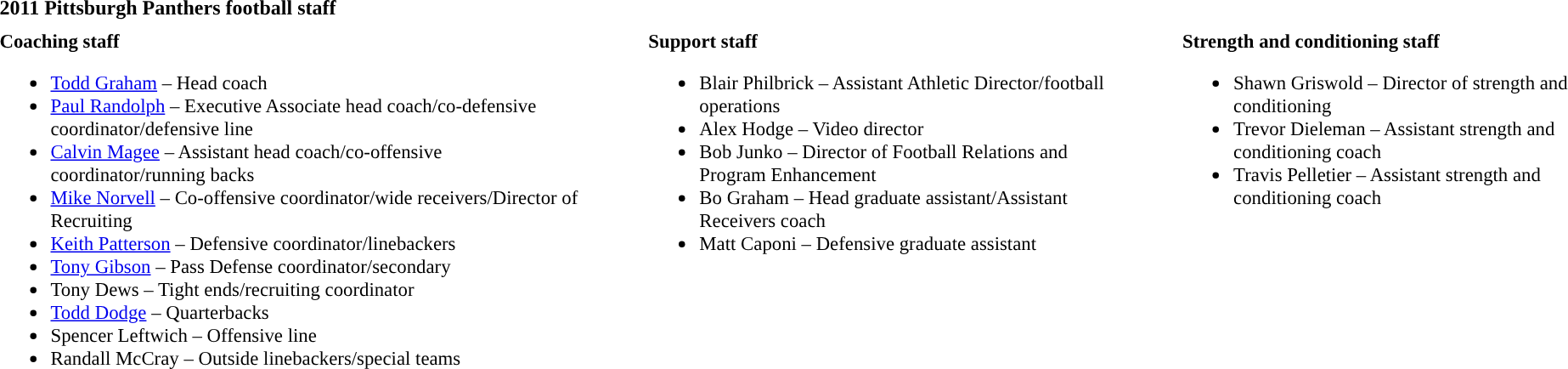<table class="toccolours" style="text-align: left;">
<tr>
<td colspan=10><strong>2011 Pittsburgh Panthers football staff</strong></td>
</tr>
<tr>
<td valign="top"></td>
</tr>
<tr>
<td style="font-size:95%; vertical-align:top;"><strong>Coaching staff</strong><br><ul><li><a href='#'>Todd Graham</a> – Head coach</li><li><a href='#'>Paul Randolph</a> – Executive Associate head coach/co-defensive coordinator/defensive line</li><li><a href='#'>Calvin Magee</a> – Assistant head coach/co-offensive coordinator/running backs</li><li><a href='#'>Mike Norvell</a> – Co-offensive coordinator/wide receivers/Director of Recruiting</li><li><a href='#'>Keith Patterson</a> – Defensive coordinator/linebackers</li><li><a href='#'>Tony Gibson</a> – Pass Defense coordinator/secondary</li><li>Tony Dews – Tight ends/recruiting coordinator</li><li><a href='#'>Todd Dodge</a> – Quarterbacks</li><li>Spencer Leftwich – Offensive line</li><li>Randall McCray – Outside linebackers/special teams</li></ul></td>
<td width="25"> </td>
<td valign="top"></td>
<td style="font-size: 95%;" valign="top"><strong>Support staff</strong><br><ul><li>Blair Philbrick – Assistant Athletic Director/football operations</li><li>Alex Hodge – Video director</li><li>Bob Junko – Director of Football Relations and Program Enhancement</li><li>Bo Graham – Head graduate assistant/Assistant Receivers coach</li><li>Matt Caponi – Defensive graduate assistant</li></ul></td>
<td width="25"> </td>
<td valign="top"></td>
<td style="font-size: 95%;" valign="top"><strong>Strength and conditioning staff</strong><br><ul><li>Shawn Griswold – Director of strength and conditioning</li><li>Trevor Dieleman – Assistant strength and conditioning coach</li><li>Travis Pelletier – Assistant strength and conditioning coach</li></ul></td>
</tr>
</table>
